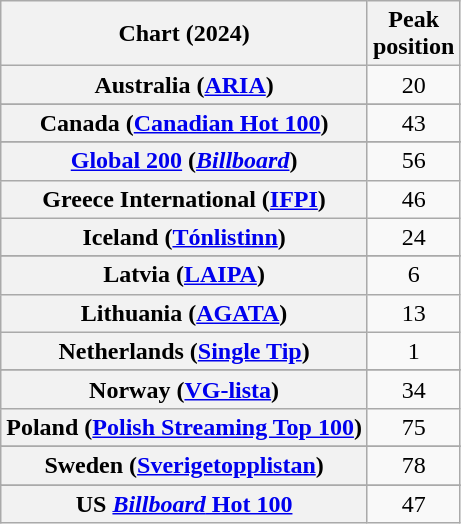<table class="wikitable sortable plainrowheaders" style="text-align:center">
<tr>
<th scope="col">Chart (2024)</th>
<th scope="col">Peak<br>position</th>
</tr>
<tr>
<th scope="row">Australia (<a href='#'>ARIA</a>)</th>
<td>20</td>
</tr>
<tr>
</tr>
<tr>
<th scope="row">Canada (<a href='#'>Canadian Hot 100</a>)</th>
<td>43</td>
</tr>
<tr>
</tr>
<tr>
</tr>
<tr>
<th scope="row"><a href='#'>Global 200</a> (<em><a href='#'>Billboard</a></em>)</th>
<td>56</td>
</tr>
<tr>
<th scope="row">Greece International (<a href='#'>IFPI</a>)</th>
<td>46</td>
</tr>
<tr>
<th scope="row">Iceland (<a href='#'>Tónlistinn</a>)</th>
<td>24</td>
</tr>
<tr>
</tr>
<tr>
<th scope="row">Latvia (<a href='#'>LAIPA</a>)</th>
<td>6</td>
</tr>
<tr>
<th scope="row">Lithuania (<a href='#'>AGATA</a>)</th>
<td>13</td>
</tr>
<tr>
<th scope="row">Netherlands (<a href='#'>Single Tip</a>)</th>
<td>1</td>
</tr>
<tr>
</tr>
<tr>
<th scope="row">Norway (<a href='#'>VG-lista</a>)</th>
<td>34</td>
</tr>
<tr>
<th scope="row">Poland (<a href='#'>Polish Streaming Top 100</a>)</th>
<td>75</td>
</tr>
<tr>
</tr>
<tr>
</tr>
<tr>
<th scope="row">Sweden (<a href='#'>Sverigetopplistan</a>)</th>
<td>78</td>
</tr>
<tr>
</tr>
<tr>
</tr>
<tr>
</tr>
<tr>
<th scope="row">US <a href='#'><em>Billboard</em> Hot 100</a></th>
<td>47</td>
</tr>
</table>
